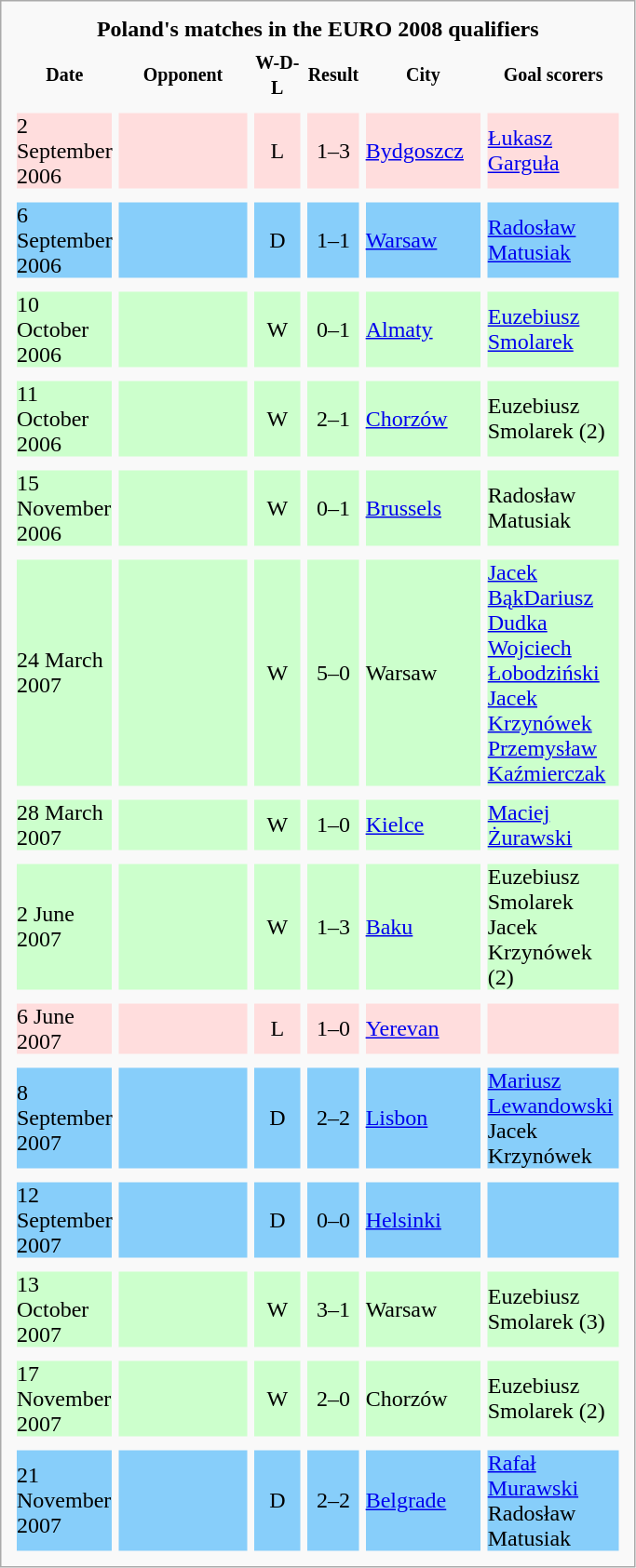<table cellpadding="0" cellspacing="5" style="width: 455px; border: 1px solid #aaa; font-size: 100%; padding: 6px; margin: 0.5em 1.4em 0.8em 0; float: left; clear: right; background: #f9f9f9;">
<tr>
<th colspan="85">Poland's matches in the EURO 2008 qualifiers</th>
</tr>
<tr>
<th width="7%"><small>Date</small></th>
<th width="30%"><small>Opponent</small></th>
<th width="12%"><small>W-D-L</small></th>
<th width="4%"><small>Result</small></th>
<th width="23%"><small>City</small></th>
<th width="45%"><small>Goal scorers</small></th>
</tr>
<tr>
</tr>
<tr bgcolor="#ffdddd">
<td>2 September 2006</td>
<td></td>
<td align="center">L</td>
<td align="center">1–3</td>
<td><a href='#'>Bydgoszcz</a></td>
<td><a href='#'>Łukasz Garguła</a></td>
</tr>
<tr>
</tr>
<tr bgcolor="#87cefa">
<td>6 September 2006</td>
<td></td>
<td align="center">D</td>
<td align="center">1–1</td>
<td><a href='#'>Warsaw</a></td>
<td><a href='#'>Radosław Matusiak</a></td>
</tr>
<tr>
</tr>
<tr bgcolor="#ccffcc">
<td>10 October 2006</td>
<td></td>
<td align="center">W</td>
<td align="center">0–1</td>
<td><a href='#'>Almaty</a></td>
<td><a href='#'>Euzebiusz Smolarek</a></td>
</tr>
<tr>
</tr>
<tr bgcolor="#ccffcc">
<td>11 October 2006</td>
<td></td>
<td align="center">W</td>
<td align="center">2–1</td>
<td><a href='#'>Chorzów</a></td>
<td>Euzebiusz Smolarek (2)</td>
</tr>
<tr>
</tr>
<tr bgcolor="#ccffcc">
<td>15 November 2006</td>
<td></td>
<td align="center">W</td>
<td align="center">0–1</td>
<td><a href='#'>Brussels</a></td>
<td>Radosław Matusiak</td>
</tr>
<tr>
</tr>
<tr bgcolor="#ccffcc">
<td>24 March 2007</td>
<td></td>
<td align="center">W</td>
<td align="center">5–0</td>
<td>Warsaw</td>
<td><a href='#'>Jacek Bąk</a><a href='#'>Dariusz Dudka</a><br><a href='#'>Wojciech Łobodziński</a>
<a href='#'>Jacek Krzynówek</a>
<a href='#'>Przemysław Kaźmierczak</a></td>
</tr>
<tr>
</tr>
<tr bgcolor="#ccffcc">
<td>28 March 2007</td>
<td></td>
<td align="center">W</td>
<td align="center">1–0</td>
<td><a href='#'>Kielce</a></td>
<td><a href='#'>Maciej Żurawski</a></td>
</tr>
<tr>
</tr>
<tr bgcolor="#ccffcc">
<td>2 June 2007</td>
<td></td>
<td align="center">W</td>
<td align="center">1–3</td>
<td><a href='#'>Baku</a></td>
<td>Euzebiusz Smolarek<br>Jacek Krzynówek (2)</td>
</tr>
<tr>
</tr>
<tr bgcolor="#ffdddd">
<td>6 June 2007</td>
<td></td>
<td align="center">L</td>
<td align="center">1–0</td>
<td><a href='#'>Yerevan</a></td>
<td></td>
</tr>
<tr>
</tr>
<tr bgcolor="#87cefa">
<td>8 September 2007</td>
<td></td>
<td align="center">D</td>
<td align="center">2–2</td>
<td><a href='#'>Lisbon</a></td>
<td><a href='#'>Mariusz Lewandowski</a><br>Jacek Krzynówek</td>
</tr>
<tr>
</tr>
<tr bgcolor="#87cefa">
<td>12 September 2007</td>
<td></td>
<td align="center">D</td>
<td align="center">0–0</td>
<td><a href='#'>Helsinki</a></td>
<td></td>
</tr>
<tr>
</tr>
<tr bgcolor="#ccffcc">
<td>13 October 2007</td>
<td></td>
<td align="center">W</td>
<td align="center">3–1</td>
<td>Warsaw</td>
<td>Euzebiusz Smolarek (3)</td>
</tr>
<tr>
</tr>
<tr bgcolor="#ccffcc">
<td>17 November 2007</td>
<td></td>
<td align="center">W</td>
<td align="center">2–0</td>
<td>Chorzów</td>
<td>Euzebiusz Smolarek (2)</td>
</tr>
<tr>
</tr>
<tr bgcolor="#87cefa">
<td>21 November 2007</td>
<td></td>
<td align="center">D</td>
<td align="center">2–2</td>
<td><a href='#'>Belgrade</a></td>
<td><a href='#'>Rafał Murawski</a><br>Radosław Matusiak</td>
</tr>
</table>
